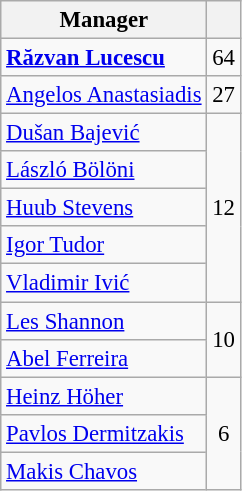<table class="wikitable" style="text-align: left; font-size:95%">
<tr>
<th>Manager</th>
<th></th>
</tr>
<tr>
<td> <strong><a href='#'>Răzvan Lucescu</a></strong></td>
<td align=center>64</td>
</tr>
<tr>
<td> <a href='#'>Angelos Anastasiadis</a></td>
<td align=center>27</td>
</tr>
<tr>
<td> <a href='#'>Dušan Bajević</a></td>
<td align=center rowspan=5>12</td>
</tr>
<tr>
<td> <a href='#'>László Bölöni</a></td>
</tr>
<tr>
<td> <a href='#'>Huub Stevens</a></td>
</tr>
<tr>
<td> <a href='#'>Igor Tudor</a></td>
</tr>
<tr>
<td> <a href='#'>Vladimir Ivić</a></td>
</tr>
<tr>
<td> <a href='#'>Les Shannon</a></td>
<td align=center rowspan=2>10</td>
</tr>
<tr>
<td> <a href='#'>Abel Ferreira</a></td>
</tr>
<tr>
<td> <a href='#'>Heinz Höher</a></td>
<td align=center rowspan=3>6</td>
</tr>
<tr>
<td> <a href='#'>Pavlos Dermitzakis</a></td>
</tr>
<tr>
<td> <a href='#'>Makis Chavos</a></td>
</tr>
</table>
